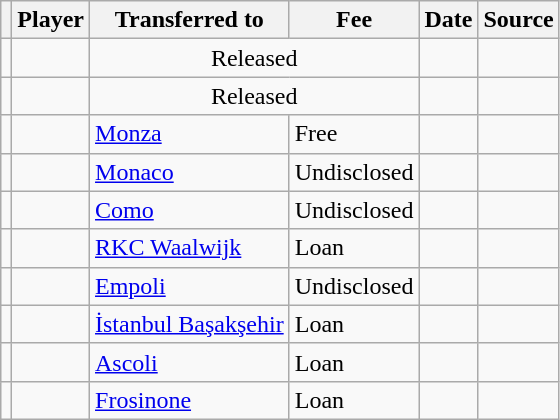<table class="wikitable plainrowheaders sortable">
<tr>
<th></th>
<th scope="col">Player</th>
<th>Transferred to</th>
<th style="width: 65px;">Fee</th>
<th scope="col">Date</th>
<th scope="col">Source</th>
</tr>
<tr>
<td align="center"></td>
<td></td>
<td colspan="2" style="text-align: center;">Released</td>
<td></td>
<td></td>
</tr>
<tr>
<td align="center"></td>
<td></td>
<td colspan="2" style="text-align: center;">Released</td>
<td></td>
<td></td>
</tr>
<tr>
<td align="center"></td>
<td></td>
<td> <a href='#'>Monza</a></td>
<td>Free</td>
<td></td>
<td></td>
</tr>
<tr>
<td align="center"></td>
<td></td>
<td> <a href='#'>Monaco</a></td>
<td>Undisclosed</td>
<td></td>
<td></td>
</tr>
<tr>
<td align="center"></td>
<td></td>
<td> <a href='#'>Como</a></td>
<td>Undisclosed</td>
<td></td>
<td></td>
</tr>
<tr>
<td align="center"></td>
<td></td>
<td> <a href='#'>RKC Waalwijk</a></td>
<td>Loan</td>
<td></td>
<td></td>
</tr>
<tr>
<td align="center"></td>
<td></td>
<td> <a href='#'>Empoli</a></td>
<td>Undisclosed</td>
<td></td>
<td></td>
</tr>
<tr>
<td align="center"></td>
<td></td>
<td> <a href='#'>İstanbul Başakşehir</a></td>
<td>Loan</td>
<td></td>
<td></td>
</tr>
<tr>
<td align="center"></td>
<td></td>
<td> <a href='#'>Ascoli</a></td>
<td>Loan</td>
<td></td>
<td></td>
</tr>
<tr>
<td align="center"></td>
<td></td>
<td> <a href='#'>Frosinone</a></td>
<td>Loan</td>
<td></td>
<td></td>
</tr>
</table>
